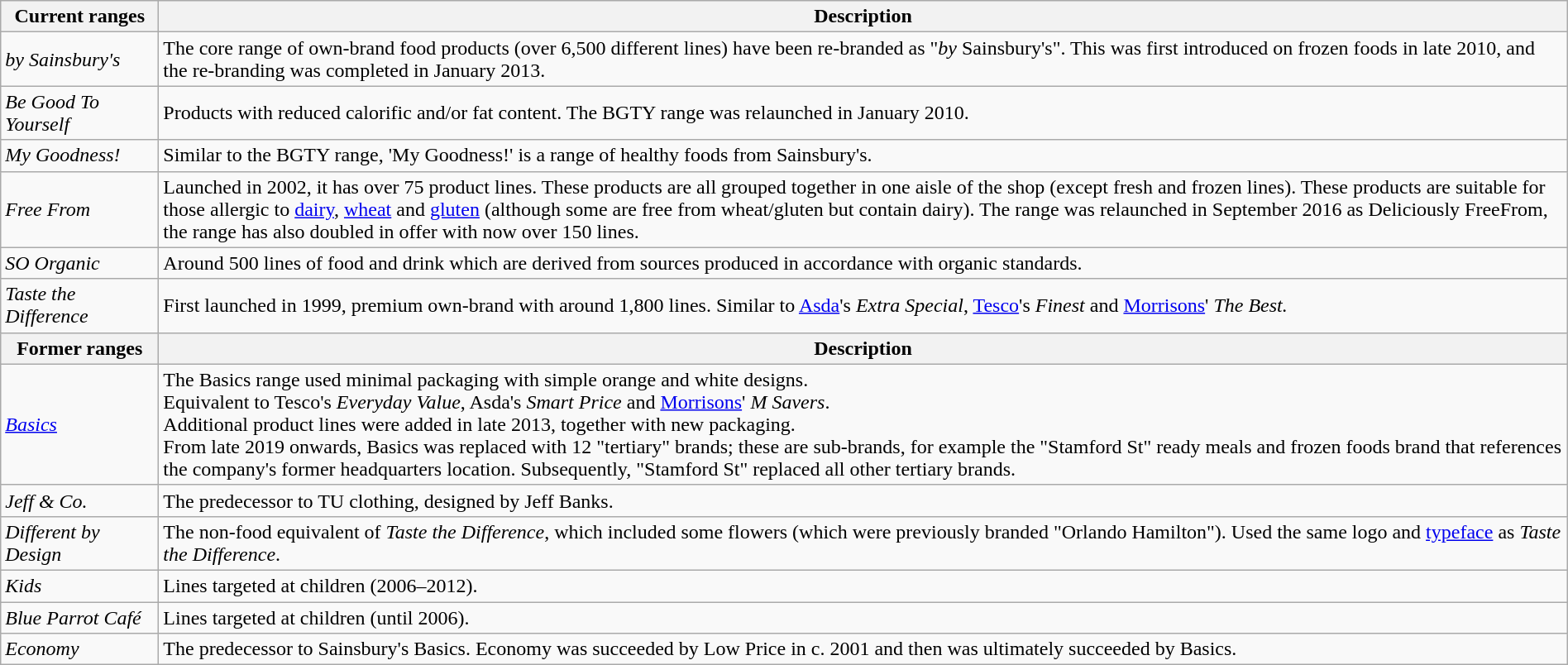<table class="wikitable" style="margin: 0 auto 0 auto;">
<tr>
<th width=120>Current ranges</th>
<th>Description</th>
</tr>
<tr>
<td><em>by Sainsbury's</em></td>
<td>The core range of own-brand food products (over 6,500 different lines) have been re-branded as "<em>by</em> Sainsbury's". This was first introduced on frozen foods in late 2010, and the re-branding was completed in January 2013.</td>
</tr>
<tr>
<td><em>Be Good To Yourself</em></td>
<td>Products with reduced calorific and/or fat content. The BGTY range was relaunched in January 2010.</td>
</tr>
<tr>
<td><em>My Goodness!</em></td>
<td>Similar to the BGTY range, 'My Goodness!' is a range of healthy foods from Sainsbury's.</td>
</tr>
<tr>
<td><em>Free From</em></td>
<td>Launched in 2002, it has over 75 product lines. These products are all grouped together in one aisle of the shop (except fresh and frozen lines). These products are suitable for those allergic to <a href='#'>dairy</a>, <a href='#'>wheat</a> and <a href='#'>gluten</a> (although some are free from wheat/gluten but contain dairy). The range was relaunched in September 2016 as Deliciously FreeFrom, the range has also doubled in offer with now over 150 lines.</td>
</tr>
<tr>
<td><em>SO Organic</em></td>
<td>Around 500 lines of food and drink which are derived from sources produced in accordance with organic standards.</td>
</tr>
<tr>
<td><em>Taste the Difference</em></td>
<td>First launched in 1999, premium own-brand with around 1,800 lines. Similar to <a href='#'>Asda</a>'s <em>Extra Special</em>, <a href='#'>Tesco</a>'s <em>Finest</em> and <a href='#'>Morrisons</a>' <em>The Best.</em></td>
</tr>
<tr>
<th>Former ranges</th>
<th>Description</th>
</tr>
<tr>
<td><em><a href='#'>Basics</a></em></td>
<td>The Basics range used minimal packaging with simple orange and white designs.<br>Equivalent to Tesco's <em>Everyday Value</em>, Asda's <em>Smart Price</em> and <a href='#'>Morrisons</a>' <em>M Savers</em>.<br>Additional product lines were added in late 2013, together with new packaging.<br>From late 2019 onwards, Basics was replaced with 12 "tertiary" brands; these are sub-brands, for example the "Stamford St" ready meals and frozen foods brand that references the company's former headquarters location. Subsequently, "Stamford St" replaced all other tertiary brands.</td>
</tr>
<tr>
<td><em>Jeff & Co.</em></td>
<td>The predecessor to TU clothing, designed by Jeff Banks.</td>
</tr>
<tr>
<td><em>Different by Design</em></td>
<td>The non-food equivalent of <em>Taste the Difference</em>, which included some flowers (which were previously branded "Orlando Hamilton"). Used the same logo and <a href='#'>typeface</a> as <em>Taste the Difference</em>.</td>
</tr>
<tr>
<td><em>Kids</em></td>
<td>Lines targeted at children (2006–2012).</td>
</tr>
<tr>
<td><em>Blue Parrot Café</em></td>
<td>Lines targeted at children (until 2006).</td>
</tr>
<tr>
<td><em>Economy</em></td>
<td>The predecessor to Sainsbury's Basics. Economy was succeeded by Low Price in c. 2001 and then was ultimately succeeded by Basics.</td>
</tr>
</table>
